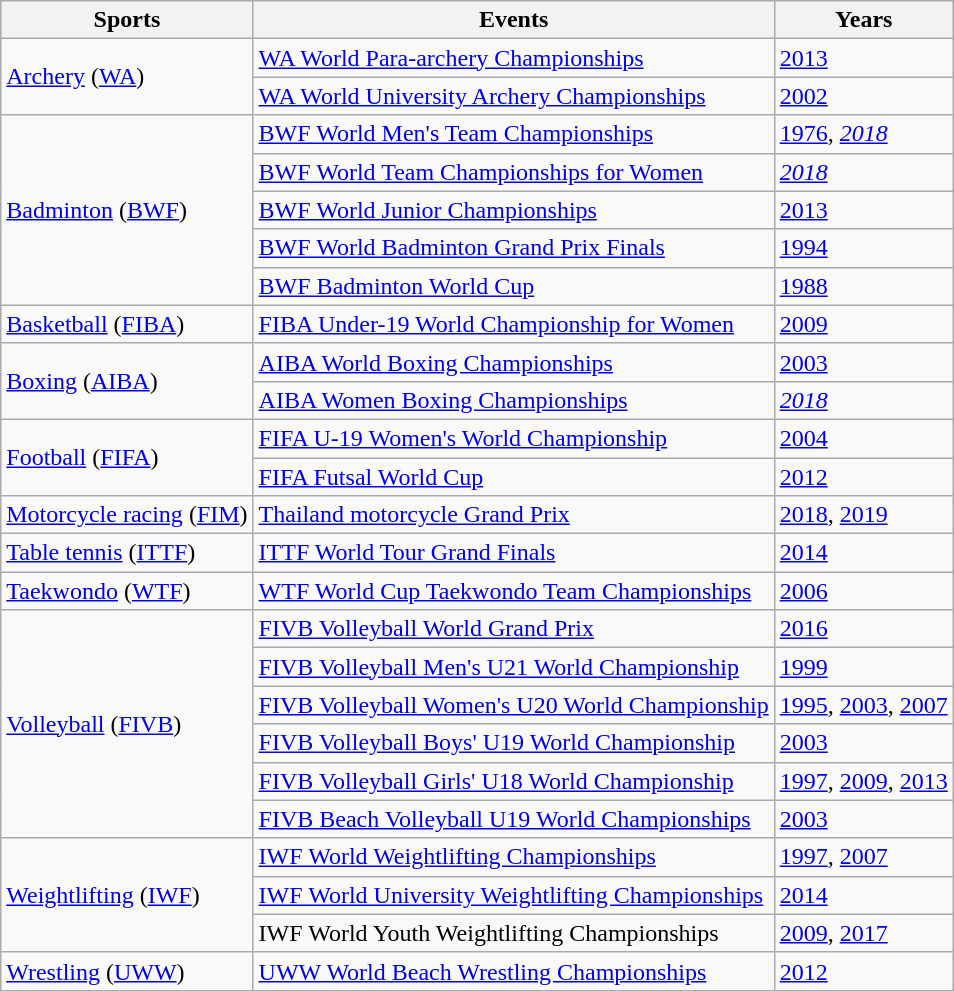<table class="wikitable">
<tr>
<th>Sports</th>
<th>Events</th>
<th>Years</th>
</tr>
<tr>
<td rowspan="2"><a href='#'>Archery</a> (<a href='#'>WA</a>)</td>
<td><a href='#'>WA World Para-archery Championships</a></td>
<td><a href='#'>2013</a></td>
</tr>
<tr>
<td><a href='#'>WA World University Archery Championships</a></td>
<td><a href='#'>2002</a></td>
</tr>
<tr>
<td rowspan="5"><a href='#'>Badminton</a> (<a href='#'>BWF</a>)</td>
<td><a href='#'>BWF World Men's Team Championships</a></td>
<td><a href='#'>1976</a>, <em><a href='#'>2018</a></em></td>
</tr>
<tr>
<td><a href='#'>BWF World Team Championships for Women</a></td>
<td><em><a href='#'>2018</a></em></td>
</tr>
<tr>
<td><a href='#'>BWF World Junior Championships</a></td>
<td><a href='#'>2013</a></td>
</tr>
<tr>
<td><a href='#'>BWF World Badminton Grand Prix Finals</a></td>
<td><a href='#'>1994</a></td>
</tr>
<tr>
<td><a href='#'>BWF Badminton World Cup</a></td>
<td><a href='#'>1988</a></td>
</tr>
<tr>
<td><a href='#'>Basketball</a> (<a href='#'>FIBA</a>)</td>
<td><a href='#'>FIBA Under-19 World Championship for Women</a></td>
<td><a href='#'>2009</a></td>
</tr>
<tr>
<td rowspan="2"><a href='#'>Boxing</a> (<a href='#'>AIBA</a>)</td>
<td><a href='#'>AIBA World Boxing Championships</a></td>
<td><a href='#'>2003</a></td>
</tr>
<tr>
<td><a href='#'>AIBA Women Boxing Championships</a></td>
<td><em><a href='#'>2018</a></em></td>
</tr>
<tr>
<td rowspan="2"><a href='#'>Football</a> (<a href='#'>FIFA</a>)</td>
<td><a href='#'>FIFA U-19 Women's World Championship</a></td>
<td><a href='#'>2004</a></td>
</tr>
<tr>
<td><a href='#'>FIFA Futsal World Cup</a></td>
<td><a href='#'>2012</a></td>
</tr>
<tr>
<td><a href='#'>Motorcycle racing</a> (<a href='#'>FIM</a>)</td>
<td><a href='#'>Thailand motorcycle Grand Prix</a></td>
<td><a href='#'>2018</a>, <a href='#'>2019</a></td>
</tr>
<tr>
<td><a href='#'>Table tennis</a> (<a href='#'>ITTF</a>)</td>
<td><a href='#'>ITTF World Tour Grand Finals</a></td>
<td><a href='#'>2014</a></td>
</tr>
<tr>
<td><a href='#'>Taekwondo</a> (<a href='#'>WTF</a>)</td>
<td><a href='#'>WTF World Cup Taekwondo Team Championships</a></td>
<td><a href='#'>2006</a></td>
</tr>
<tr>
<td rowspan="6"><a href='#'>Volleyball</a> (<a href='#'>FIVB</a>)</td>
<td><a href='#'>FIVB Volleyball World Grand Prix</a></td>
<td><a href='#'>2016</a></td>
</tr>
<tr>
<td><a href='#'>FIVB Volleyball Men's U21 World Championship</a></td>
<td><a href='#'>1999</a></td>
</tr>
<tr>
<td><a href='#'>FIVB Volleyball Women's U20 World Championship</a></td>
<td><a href='#'>1995</a>, <a href='#'>2003</a>, <a href='#'>2007</a></td>
</tr>
<tr>
<td><a href='#'>FIVB Volleyball Boys' U19 World Championship</a></td>
<td><a href='#'>2003</a></td>
</tr>
<tr>
<td><a href='#'>FIVB Volleyball Girls' U18 World Championship</a></td>
<td><a href='#'>1997</a>, <a href='#'>2009</a>, <a href='#'>2013</a></td>
</tr>
<tr>
<td><a href='#'>FIVB Beach Volleyball U19 World Championships</a></td>
<td><a href='#'>2003</a></td>
</tr>
<tr>
<td rowspan="3"><a href='#'>Weightlifting</a> (<a href='#'>IWF</a>)</td>
<td><a href='#'>IWF World Weightlifting Championships</a></td>
<td><a href='#'>1997</a>, <a href='#'>2007</a></td>
</tr>
<tr>
<td><a href='#'>IWF World University Weightlifting Championships</a></td>
<td><a href='#'>2014</a></td>
</tr>
<tr>
<td>IWF World Youth Weightlifting Championships</td>
<td><a href='#'>2009</a>, <a href='#'>2017</a></td>
</tr>
<tr>
<td><a href='#'>Wrestling</a> (<a href='#'>UWW</a>)</td>
<td><a href='#'>UWW World Beach Wrestling Championships</a></td>
<td><a href='#'>2012</a></td>
</tr>
</table>
